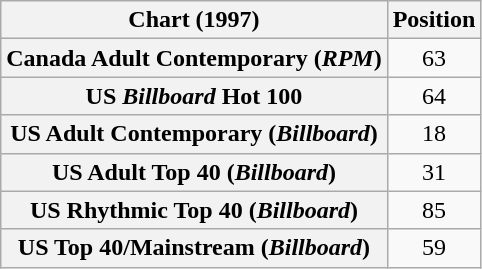<table class="wikitable sortable plainrowheaders" style="text-align:center">
<tr>
<th scope="col">Chart (1997)</th>
<th scope="col">Position</th>
</tr>
<tr>
<th scope="row">Canada Adult Contemporary (<em>RPM</em>)</th>
<td>63</td>
</tr>
<tr>
<th scope="row">US <em>Billboard</em> Hot 100</th>
<td>64</td>
</tr>
<tr>
<th scope="row">US Adult Contemporary (<em>Billboard</em>)</th>
<td>18</td>
</tr>
<tr>
<th scope="row">US Adult Top 40 (<em>Billboard</em>)</th>
<td>31</td>
</tr>
<tr>
<th scope="row">US Rhythmic Top 40 (<em>Billboard</em>)</th>
<td>85</td>
</tr>
<tr>
<th scope="row">US Top 40/Mainstream (<em>Billboard</em>)</th>
<td>59</td>
</tr>
</table>
